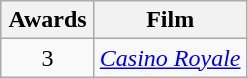<table class="wikitable" style="text-align: center">
<tr>
<th scope="col" width="55">Awards</th>
<th scope="col">Film</th>
</tr>
<tr>
<td>3</td>
<td><em><a href='#'>Casino Royale</a></em></td>
</tr>
</table>
